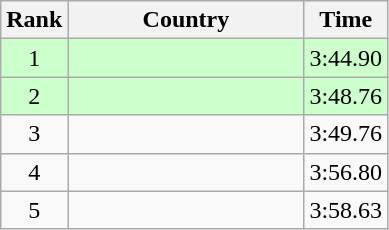<table class="wikitable" style="text-align:center">
<tr>
<th>Rank</th>
<th width=150>Country</th>
<th width=5em>Time</th>
</tr>
<tr bgcolor="#ccffcc">
<td>1</td>
<td align=left></td>
<td>3:44.90</td>
</tr>
<tr bgcolor="#ccffcc">
<td>2</td>
<td align=left></td>
<td>3:48.76</td>
</tr>
<tr>
<td>3</td>
<td align=left></td>
<td>3:49.76</td>
</tr>
<tr>
<td>4</td>
<td align=left></td>
<td>3:56.80</td>
</tr>
<tr>
<td>5</td>
<td align=left></td>
<td>3:58.63</td>
</tr>
</table>
